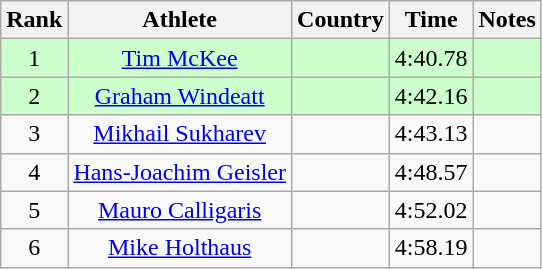<table class="wikitable sortable" style="text-align:center">
<tr>
<th>Rank</th>
<th>Athlete</th>
<th>Country</th>
<th>Time</th>
<th>Notes</th>
</tr>
<tr bgcolor=ccffcc>
<td>1</td>
<td><a href='#'>Tim McKee</a></td>
<td align=left></td>
<td>4:40.78</td>
<td></td>
</tr>
<tr bgcolor=ccffcc>
<td>2</td>
<td><a href='#'>Graham Windeatt</a></td>
<td align=left></td>
<td>4:42.16</td>
<td></td>
</tr>
<tr>
<td>3</td>
<td><a href='#'>Mikhail Sukharev</a></td>
<td align=left></td>
<td>4:43.13</td>
<td></td>
</tr>
<tr>
<td>4</td>
<td><a href='#'>Hans-Joachim Geisler</a></td>
<td align=left></td>
<td>4:48.57</td>
<td></td>
</tr>
<tr>
<td>5</td>
<td><a href='#'>Mauro Calligaris</a></td>
<td align=left></td>
<td>4:52.02</td>
<td></td>
</tr>
<tr>
<td>6</td>
<td><a href='#'>Mike Holthaus</a></td>
<td align=left></td>
<td>4:58.19</td>
<td></td>
</tr>
</table>
